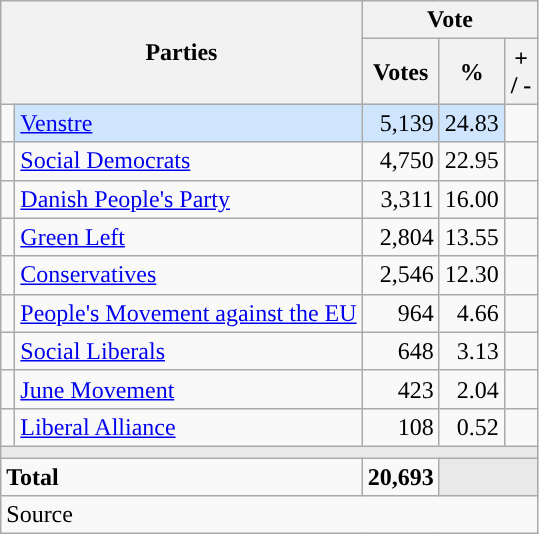<table class="wikitable" style="text-align:right;">
<tr>
<th style="text-align:centre;" rowspan="2" colspan="2" width="225">Parties</th>
<th colspan="3">Vote</th>
</tr>
<tr>
<th width="15">Votes</th>
<th width="15">%</th>
<th width="15">+ / -</th>
</tr>
<tr>
<td width="2" style="color:inherit;background:"></td>
<td bgcolor=#cfe5fe   align="left"><a href='#'>Venstre</a></td>
<td bgcolor=#cfe5fe>5,139</td>
<td bgcolor=#cfe5fe>24.83</td>
<td></td>
</tr>
<tr>
<td width="2" style="color:inherit;background:"></td>
<td align="left"><a href='#'>Social Democrats</a></td>
<td>4,750</td>
<td>22.95</td>
<td></td>
</tr>
<tr>
<td width="2" style="color:inherit;background:"></td>
<td align="left"><a href='#'>Danish People's Party</a></td>
<td>3,311</td>
<td>16.00</td>
<td></td>
</tr>
<tr>
<td width="2" style="color:inherit;background:"></td>
<td align="left"><a href='#'>Green Left</a></td>
<td>2,804</td>
<td>13.55</td>
<td></td>
</tr>
<tr>
<td width="2" style="color:inherit;background:"></td>
<td align="left"><a href='#'>Conservatives</a></td>
<td>2,546</td>
<td>12.30</td>
<td></td>
</tr>
<tr>
<td width="2" style="color:inherit;background:"></td>
<td align="left"><a href='#'>People's Movement against the EU</a></td>
<td>964</td>
<td>4.66</td>
<td></td>
</tr>
<tr>
<td width="2" style="color:inherit;background:"></td>
<td align="left"><a href='#'>Social Liberals</a></td>
<td>648</td>
<td>3.13</td>
<td></td>
</tr>
<tr>
<td width="2" style="color:inherit;background:"></td>
<td align="left"><a href='#'>June Movement</a></td>
<td>423</td>
<td>2.04</td>
<td></td>
</tr>
<tr>
<td width="2" style="color:inherit;background:"></td>
<td align="left"><a href='#'>Liberal Alliance</a></td>
<td>108</td>
<td>0.52</td>
<td></td>
</tr>
<tr>
<td colspan="7" bgcolor="#E9E9E9"></td>
</tr>
<tr>
<td align="left" colspan="2"><strong>Total</strong></td>
<td><strong>20,693</strong></td>
<td bgcolor="#E9E9E9" colspan="2"></td>
</tr>
<tr>
<td align="left" colspan="6">Source</td>
</tr>
</table>
